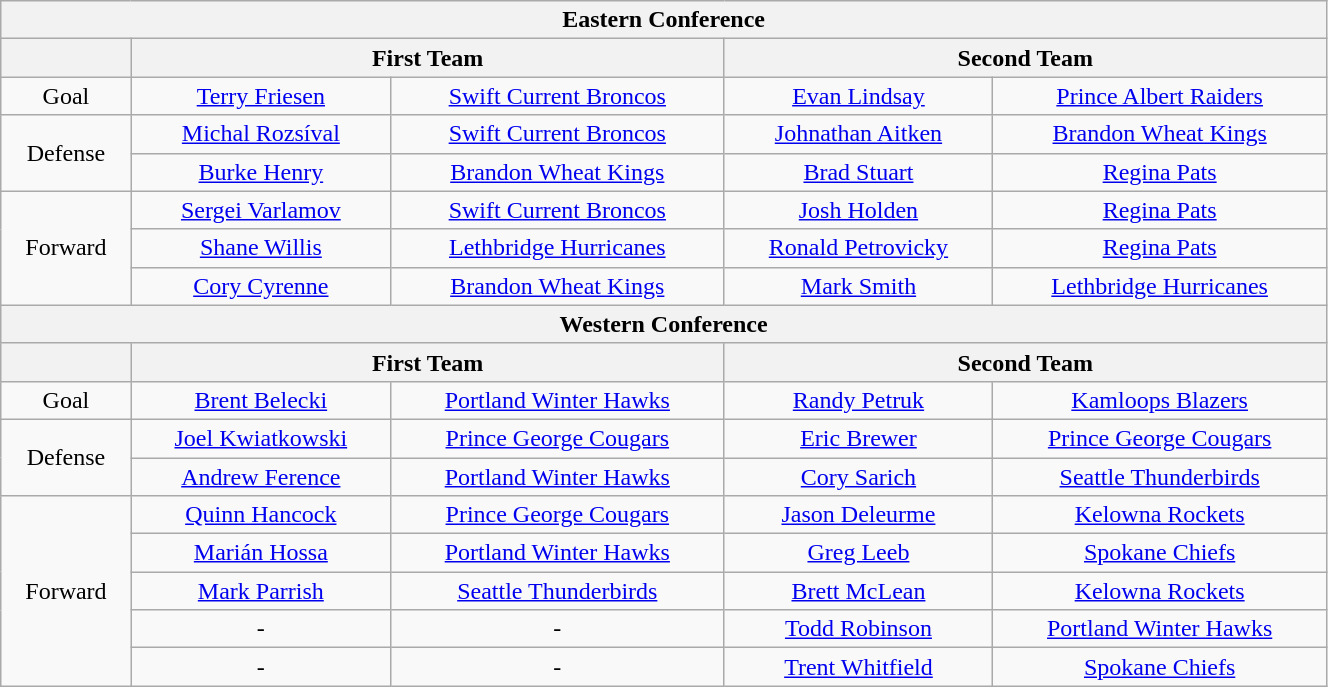<table class="wikitable" style="text-align:center;" width="70%">
<tr>
<th colspan="5">Eastern Conference</th>
</tr>
<tr>
<th></th>
<th colspan="2">First Team</th>
<th colspan="2">Second Team</th>
</tr>
<tr>
<td>Goal</td>
<td><a href='#'>Terry Friesen</a></td>
<td><a href='#'>Swift Current Broncos</a></td>
<td><a href='#'>Evan Lindsay</a></td>
<td><a href='#'>Prince Albert Raiders</a></td>
</tr>
<tr>
<td rowspan="2">Defense</td>
<td><a href='#'>Michal Rozsíval</a></td>
<td><a href='#'>Swift Current Broncos</a></td>
<td><a href='#'>Johnathan Aitken</a></td>
<td><a href='#'>Brandon Wheat Kings</a></td>
</tr>
<tr>
<td><a href='#'>Burke Henry</a></td>
<td><a href='#'>Brandon Wheat Kings</a></td>
<td><a href='#'>Brad Stuart</a></td>
<td><a href='#'>Regina Pats</a></td>
</tr>
<tr>
<td rowspan="3">Forward</td>
<td><a href='#'>Sergei Varlamov</a></td>
<td><a href='#'>Swift Current Broncos</a></td>
<td><a href='#'>Josh Holden</a></td>
<td><a href='#'>Regina Pats</a></td>
</tr>
<tr>
<td><a href='#'>Shane Willis</a></td>
<td><a href='#'>Lethbridge Hurricanes</a></td>
<td><a href='#'>Ronald Petrovicky</a></td>
<td><a href='#'>Regina Pats</a></td>
</tr>
<tr>
<td><a href='#'>Cory Cyrenne</a></td>
<td><a href='#'>Brandon Wheat Kings</a></td>
<td><a href='#'>Mark Smith</a></td>
<td><a href='#'>Lethbridge Hurricanes</a></td>
</tr>
<tr>
<th colspan="5">Western Conference</th>
</tr>
<tr>
<th></th>
<th colspan="2">First Team</th>
<th colspan="2">Second Team</th>
</tr>
<tr>
<td>Goal</td>
<td><a href='#'>Brent Belecki</a></td>
<td><a href='#'>Portland Winter Hawks</a></td>
<td><a href='#'>Randy Petruk</a></td>
<td><a href='#'>Kamloops Blazers</a></td>
</tr>
<tr>
<td rowspan="2">Defense</td>
<td><a href='#'>Joel Kwiatkowski</a></td>
<td><a href='#'>Prince George Cougars</a></td>
<td><a href='#'>Eric Brewer</a></td>
<td><a href='#'>Prince George Cougars</a></td>
</tr>
<tr>
<td><a href='#'>Andrew Ference</a></td>
<td><a href='#'>Portland Winter Hawks</a></td>
<td><a href='#'>Cory Sarich</a></td>
<td><a href='#'>Seattle Thunderbirds</a></td>
</tr>
<tr>
<td rowspan="5">Forward</td>
<td><a href='#'>Quinn Hancock</a></td>
<td><a href='#'>Prince George Cougars</a></td>
<td><a href='#'>Jason Deleurme</a></td>
<td><a href='#'>Kelowna Rockets</a></td>
</tr>
<tr>
<td><a href='#'>Marián Hossa</a></td>
<td><a href='#'>Portland Winter Hawks</a></td>
<td><a href='#'>Greg Leeb</a></td>
<td><a href='#'>Spokane Chiefs</a></td>
</tr>
<tr>
<td><a href='#'>Mark Parrish</a></td>
<td><a href='#'>Seattle Thunderbirds</a></td>
<td><a href='#'>Brett McLean</a></td>
<td><a href='#'>Kelowna Rockets</a></td>
</tr>
<tr>
<td>-</td>
<td>-</td>
<td><a href='#'>Todd Robinson</a></td>
<td><a href='#'>Portland Winter Hawks</a></td>
</tr>
<tr>
<td>-</td>
<td>-</td>
<td><a href='#'>Trent Whitfield</a></td>
<td><a href='#'>Spokane Chiefs</a></td>
</tr>
</table>
